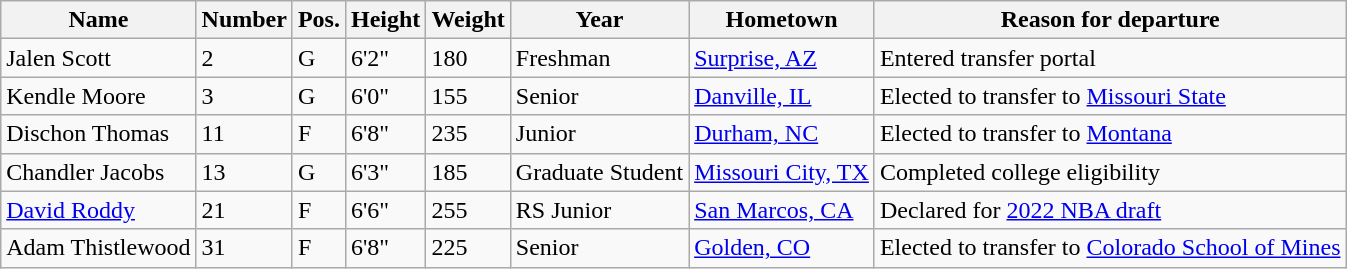<table class="wikitable sortable" border="1">
<tr>
<th>Name</th>
<th>Number</th>
<th>Pos.</th>
<th>Height</th>
<th>Weight</th>
<th>Year</th>
<th>Hometown</th>
<th class="unsortable">Reason for departure</th>
</tr>
<tr>
<td>Jalen Scott</td>
<td>2</td>
<td>G</td>
<td>6'2"</td>
<td>180</td>
<td>Freshman</td>
<td><a href='#'>Surprise, AZ</a></td>
<td>Entered transfer portal</td>
</tr>
<tr>
<td>Kendle Moore</td>
<td>3</td>
<td>G</td>
<td>6'0"</td>
<td>155</td>
<td>Senior</td>
<td><a href='#'>Danville, IL</a></td>
<td>Elected to transfer to <a href='#'>Missouri State</a></td>
</tr>
<tr>
<td>Dischon Thomas</td>
<td>11</td>
<td>F</td>
<td>6'8"</td>
<td>235</td>
<td>Junior</td>
<td><a href='#'>Durham, NC</a></td>
<td>Elected to transfer to <a href='#'>Montana</a></td>
</tr>
<tr>
<td>Chandler Jacobs</td>
<td>13</td>
<td>G</td>
<td>6'3"</td>
<td>185</td>
<td>Graduate Student</td>
<td><a href='#'>Missouri City, TX</a></td>
<td>Completed college eligibility</td>
</tr>
<tr>
<td><a href='#'>David Roddy</a></td>
<td>21</td>
<td>F</td>
<td>6'6"</td>
<td>255</td>
<td>RS Junior</td>
<td><a href='#'>San Marcos, CA</a></td>
<td>Declared for <a href='#'>2022 NBA draft</a></td>
</tr>
<tr>
<td>Adam Thistlewood</td>
<td>31</td>
<td>F</td>
<td>6'8"</td>
<td>225</td>
<td>Senior</td>
<td><a href='#'>Golden, CO</a></td>
<td>Elected to transfer to <a href='#'>Colorado School of Mines</a></td>
</tr>
</table>
